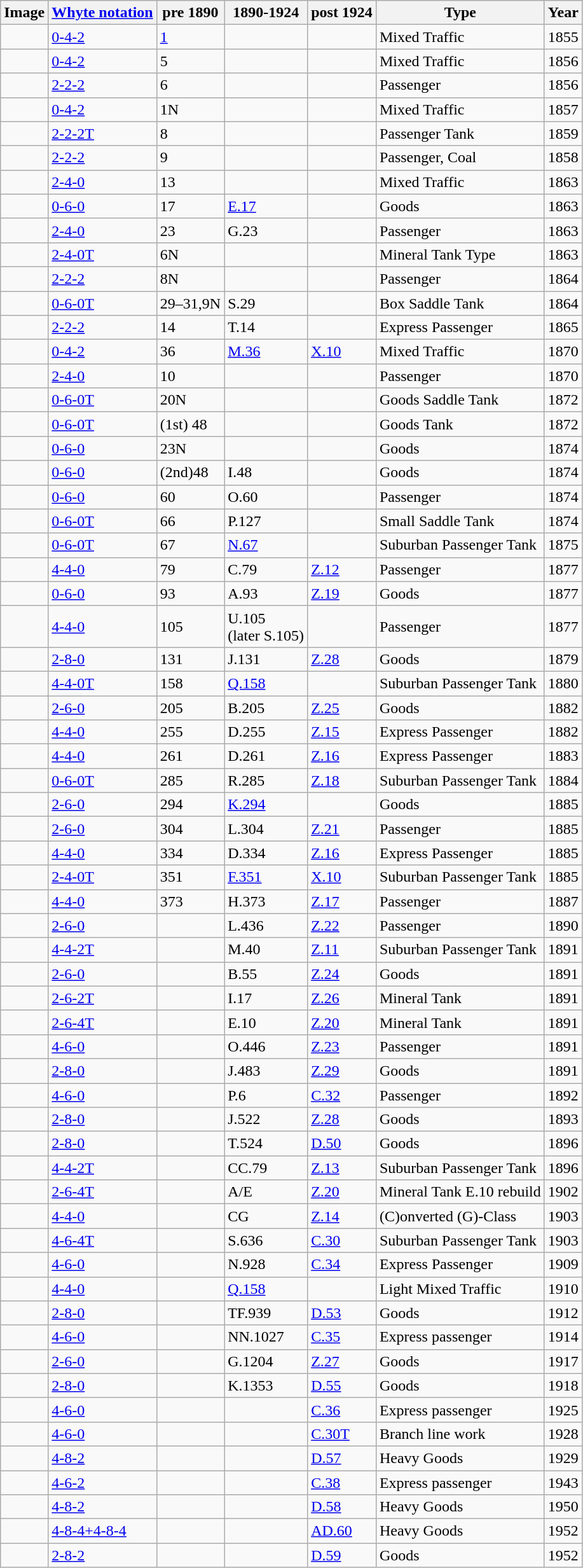<table class="wikitable mw-datatable">
<tr>
<th>Image</th>
<th><a href='#'>Whyte notation</a></th>
<th>pre 1890</th>
<th>1890-1924</th>
<th>post 1924</th>
<th>Type</th>
<th>Year</th>
</tr>
<tr>
<td class="noresize"></td>
<td><a href='#'>0-4-2</a></td>
<td><a href='#'>1</a></td>
<td></td>
<td></td>
<td>Mixed Traffic</td>
<td>1855</td>
</tr>
<tr>
<td></td>
<td><a href='#'>0-4-2</a></td>
<td>5</td>
<td></td>
<td></td>
<td>Mixed Traffic</td>
<td>1856</td>
</tr>
<tr>
<td></td>
<td><a href='#'>2-2-2</a></td>
<td>6</td>
<td></td>
<td></td>
<td>Passenger</td>
<td>1856</td>
</tr>
<tr>
<td></td>
<td><a href='#'>0-4-2</a></td>
<td>1N</td>
<td></td>
<td></td>
<td>Mixed Traffic</td>
<td>1857</td>
</tr>
<tr>
<td></td>
<td><a href='#'>2-2-2T</a></td>
<td>8</td>
<td></td>
<td></td>
<td>Passenger Tank</td>
<td>1859</td>
</tr>
<tr>
<td></td>
<td><a href='#'>2-2-2</a></td>
<td>9</td>
<td></td>
<td></td>
<td>Passenger, Coal</td>
<td>1858</td>
</tr>
<tr>
<td></td>
<td><a href='#'>2-4-0</a></td>
<td>13</td>
<td></td>
<td></td>
<td>Mixed Traffic</td>
<td>1863</td>
</tr>
<tr>
<td></td>
<td><a href='#'>0-6-0</a></td>
<td>17</td>
<td><a href='#'>E.17</a></td>
<td></td>
<td>Goods</td>
<td>1863</td>
</tr>
<tr>
<td></td>
<td><a href='#'>2-4-0</a></td>
<td>23</td>
<td>G.23</td>
<td></td>
<td>Passenger</td>
<td>1863</td>
</tr>
<tr>
<td></td>
<td><a href='#'>2-4-0T</a></td>
<td>6N</td>
<td></td>
<td></td>
<td>Mineral Tank Type</td>
<td>1863</td>
</tr>
<tr>
<td></td>
<td><a href='#'>2-2-2</a></td>
<td>8N</td>
<td></td>
<td></td>
<td>Passenger</td>
<td>1864</td>
</tr>
<tr>
<td></td>
<td><a href='#'>0-6-0T</a></td>
<td>29–31,9N</td>
<td>S.29</td>
<td></td>
<td>Box Saddle Tank</td>
<td>1864</td>
</tr>
<tr>
<td></td>
<td><a href='#'>2-2-2</a></td>
<td>14</td>
<td>T.14</td>
<td></td>
<td>Express Passenger</td>
<td>1865</td>
</tr>
<tr>
<td></td>
<td><a href='#'>0-4-2</a></td>
<td>36</td>
<td><a href='#'>M.36</a></td>
<td><a href='#'>X.10</a></td>
<td>Mixed Traffic</td>
<td>1870</td>
</tr>
<tr>
<td></td>
<td><a href='#'>2-4-0</a></td>
<td>10</td>
<td></td>
<td></td>
<td>Passenger</td>
<td>1870</td>
</tr>
<tr>
<td></td>
<td><a href='#'>0-6-0T</a></td>
<td>20N</td>
<td></td>
<td></td>
<td>Goods Saddle Tank</td>
<td>1872</td>
</tr>
<tr>
<td></td>
<td><a href='#'>0-6-0T</a></td>
<td>(1st) 48</td>
<td></td>
<td></td>
<td>Goods Tank</td>
<td>1872</td>
</tr>
<tr>
<td></td>
<td><a href='#'>0-6-0</a></td>
<td>23N</td>
<td></td>
<td></td>
<td>Goods</td>
<td>1874</td>
</tr>
<tr>
<td></td>
<td><a href='#'>0-6-0</a></td>
<td>(2nd)48</td>
<td>I.48</td>
<td></td>
<td>Goods</td>
<td>1874</td>
</tr>
<tr>
<td></td>
<td><a href='#'>0-6-0</a></td>
<td>60</td>
<td>O.60</td>
<td></td>
<td>Passenger</td>
<td>1874</td>
</tr>
<tr>
<td></td>
<td><a href='#'>0-6-0T</a></td>
<td>66</td>
<td>P.127</td>
<td></td>
<td>Small Saddle Tank</td>
<td>1874</td>
</tr>
<tr>
<td></td>
<td><a href='#'>0-6-0T</a></td>
<td>67</td>
<td><a href='#'>N.67</a></td>
<td></td>
<td>Suburban Passenger Tank</td>
<td>1875</td>
</tr>
<tr>
<td></td>
<td><a href='#'>4-4-0</a></td>
<td>79</td>
<td>C.79</td>
<td><a href='#'>Z.12</a></td>
<td>Passenger</td>
<td>1877</td>
</tr>
<tr>
<td></td>
<td><a href='#'>0-6-0</a></td>
<td>93</td>
<td>A.93</td>
<td><a href='#'>Z.19</a></td>
<td>Goods</td>
<td>1877</td>
</tr>
<tr>
<td></td>
<td><a href='#'>4-4-0</a></td>
<td>105</td>
<td>U.105<br>(later S.105)</td>
<td></td>
<td>Passenger</td>
<td>1877</td>
</tr>
<tr>
<td></td>
<td><a href='#'>2-8-0</a></td>
<td>131</td>
<td>J.131</td>
<td><a href='#'>Z.28</a></td>
<td>Goods</td>
<td>1879</td>
</tr>
<tr>
<td></td>
<td><a href='#'>4-4-0T</a></td>
<td>158</td>
<td><a href='#'>Q.158</a></td>
<td></td>
<td>Suburban Passenger Tank</td>
<td>1880</td>
</tr>
<tr>
<td></td>
<td><a href='#'>2-6-0</a></td>
<td>205</td>
<td>B.205</td>
<td><a href='#'>Z.25</a></td>
<td>Goods</td>
<td>1882</td>
</tr>
<tr>
<td></td>
<td><a href='#'>4-4-0</a></td>
<td>255</td>
<td>D.255</td>
<td><a href='#'>Z.15</a></td>
<td>Express Passenger</td>
<td>1882</td>
</tr>
<tr>
<td></td>
<td><a href='#'>4-4-0</a></td>
<td>261</td>
<td>D.261</td>
<td><a href='#'>Z.16</a></td>
<td>Express Passenger</td>
<td>1883</td>
</tr>
<tr>
<td></td>
<td><a href='#'>0-6-0T</a></td>
<td>285</td>
<td>R.285</td>
<td><a href='#'>Z.18</a></td>
<td>Suburban Passenger Tank</td>
<td>1884</td>
</tr>
<tr>
<td></td>
<td><a href='#'>2-6-0</a></td>
<td>294</td>
<td><a href='#'>K.294</a></td>
<td></td>
<td>Goods</td>
<td>1885</td>
</tr>
<tr>
<td></td>
<td><a href='#'>2-6-0</a></td>
<td>304</td>
<td>L.304</td>
<td><a href='#'>Z.21</a></td>
<td>Passenger</td>
<td>1885</td>
</tr>
<tr>
<td></td>
<td><a href='#'>4-4-0</a></td>
<td>334</td>
<td>D.334</td>
<td><a href='#'>Z.16</a></td>
<td>Express Passenger</td>
<td>1885</td>
</tr>
<tr>
<td></td>
<td><a href='#'>2-4-0T</a></td>
<td>351</td>
<td><a href='#'>F.351</a></td>
<td><a href='#'>X.10</a></td>
<td>Suburban Passenger Tank</td>
<td>1885</td>
</tr>
<tr>
<td></td>
<td><a href='#'>4-4-0</a></td>
<td>373</td>
<td>H.373</td>
<td><a href='#'>Z.17</a></td>
<td>Passenger</td>
<td>1887</td>
</tr>
<tr>
<td></td>
<td><a href='#'>2-6-0</a></td>
<td></td>
<td>L.436</td>
<td><a href='#'>Z.22</a></td>
<td>Passenger</td>
<td>1890</td>
</tr>
<tr>
<td></td>
<td><a href='#'>4-4-2T</a></td>
<td></td>
<td>M.40</td>
<td><a href='#'>Z.11</a></td>
<td>Suburban Passenger Tank</td>
<td>1891</td>
</tr>
<tr>
<td></td>
<td><a href='#'>2-6-0</a></td>
<td></td>
<td>B.55</td>
<td><a href='#'>Z.24</a></td>
<td>Goods</td>
<td>1891</td>
</tr>
<tr>
<td></td>
<td><a href='#'>2-6-2T</a></td>
<td></td>
<td>I.17</td>
<td><a href='#'>Z.26</a></td>
<td>Mineral Tank</td>
<td>1891</td>
</tr>
<tr>
<td></td>
<td><a href='#'>2-6-4T</a></td>
<td></td>
<td>E.10</td>
<td><a href='#'>Z.20</a></td>
<td>Mineral Tank</td>
<td>1891</td>
</tr>
<tr>
<td></td>
<td><a href='#'>4-6-0</a></td>
<td></td>
<td>O.446</td>
<td><a href='#'>Z.23</a></td>
<td>Passenger</td>
<td>1891</td>
</tr>
<tr>
<td></td>
<td><a href='#'>2-8-0</a></td>
<td></td>
<td>J.483</td>
<td><a href='#'>Z.29</a></td>
<td>Goods</td>
<td>1891</td>
</tr>
<tr>
<td></td>
<td><a href='#'>4-6-0</a></td>
<td></td>
<td>P.6</td>
<td><a href='#'>C.32</a></td>
<td>Passenger</td>
<td>1892</td>
</tr>
<tr>
<td></td>
<td><a href='#'>2-8-0</a></td>
<td></td>
<td>J.522</td>
<td><a href='#'>Z.28</a></td>
<td>Goods</td>
<td>1893</td>
</tr>
<tr>
<td></td>
<td><a href='#'>2-8-0</a></td>
<td></td>
<td>T.524</td>
<td><a href='#'>D.50</a></td>
<td>Goods</td>
<td>1896</td>
</tr>
<tr>
<td></td>
<td><a href='#'>4-4-2T</a></td>
<td></td>
<td>CC.79</td>
<td><a href='#'>Z.13</a></td>
<td>Suburban Passenger Tank</td>
<td>1896</td>
</tr>
<tr>
<td></td>
<td><a href='#'>2-6-4T</a></td>
<td></td>
<td>A/E</td>
<td><a href='#'>Z.20</a></td>
<td>Mineral Tank E.10 rebuild</td>
<td>1902</td>
</tr>
<tr>
<td></td>
<td><a href='#'>4-4-0</a></td>
<td></td>
<td>CG</td>
<td><a href='#'>Z.14</a></td>
<td>(C)onverted (G)-Class</td>
<td>1903</td>
</tr>
<tr>
<td></td>
<td><a href='#'>4-6-4T</a></td>
<td></td>
<td>S.636</td>
<td><a href='#'>C.30</a></td>
<td>Suburban Passenger Tank</td>
<td>1903</td>
</tr>
<tr>
<td></td>
<td><a href='#'>4-6-0</a></td>
<td></td>
<td>N.928</td>
<td><a href='#'>C.34</a></td>
<td>Express Passenger</td>
<td>1909</td>
</tr>
<tr>
<td></td>
<td><a href='#'>4-4-0</a></td>
<td></td>
<td><a href='#'>Q.158</a></td>
<td></td>
<td>Light Mixed Traffic</td>
<td>1910</td>
</tr>
<tr>
<td></td>
<td><a href='#'>2-8-0</a></td>
<td></td>
<td>TF.939</td>
<td><a href='#'>D.53</a></td>
<td>Goods</td>
<td>1912</td>
</tr>
<tr>
<td></td>
<td><a href='#'>4-6-0</a></td>
<td></td>
<td>NN.1027</td>
<td><a href='#'>C.35</a></td>
<td>Express passenger</td>
<td>1914</td>
</tr>
<tr>
<td></td>
<td><a href='#'>2-6-0</a></td>
<td></td>
<td>G.1204</td>
<td><a href='#'>Z.27</a></td>
<td>Goods</td>
<td>1917</td>
</tr>
<tr>
<td></td>
<td><a href='#'>2-8-0</a></td>
<td></td>
<td>K.1353</td>
<td><a href='#'>D.55</a></td>
<td>Goods</td>
<td>1918</td>
</tr>
<tr>
<td></td>
<td><a href='#'>4-6-0</a></td>
<td></td>
<td></td>
<td><a href='#'>C.36</a></td>
<td>Express passenger</td>
<td>1925</td>
</tr>
<tr>
<td></td>
<td><a href='#'>4-6-0</a></td>
<td></td>
<td></td>
<td><a href='#'>C.30T</a></td>
<td>Branch line work</td>
<td>1928</td>
</tr>
<tr>
<td></td>
<td><a href='#'>4-8-2</a></td>
<td></td>
<td></td>
<td><a href='#'>D.57</a></td>
<td>Heavy Goods</td>
<td>1929</td>
</tr>
<tr>
<td></td>
<td><a href='#'>4-6-2</a></td>
<td></td>
<td></td>
<td><a href='#'>C.38</a></td>
<td>Express passenger</td>
<td>1943</td>
</tr>
<tr>
<td></td>
<td><a href='#'>4-8-2</a></td>
<td></td>
<td></td>
<td><a href='#'>D.58</a></td>
<td>Heavy Goods</td>
<td>1950</td>
</tr>
<tr>
<td></td>
<td><a href='#'>4-8-4+4-8-4</a></td>
<td></td>
<td></td>
<td><a href='#'>AD.60</a></td>
<td>Heavy Goods</td>
<td>1952</td>
</tr>
<tr>
<td></td>
<td><a href='#'>2-8-2</a></td>
<td></td>
<td></td>
<td><a href='#'>D.59</a></td>
<td>Goods</td>
<td>1952</td>
</tr>
</table>
